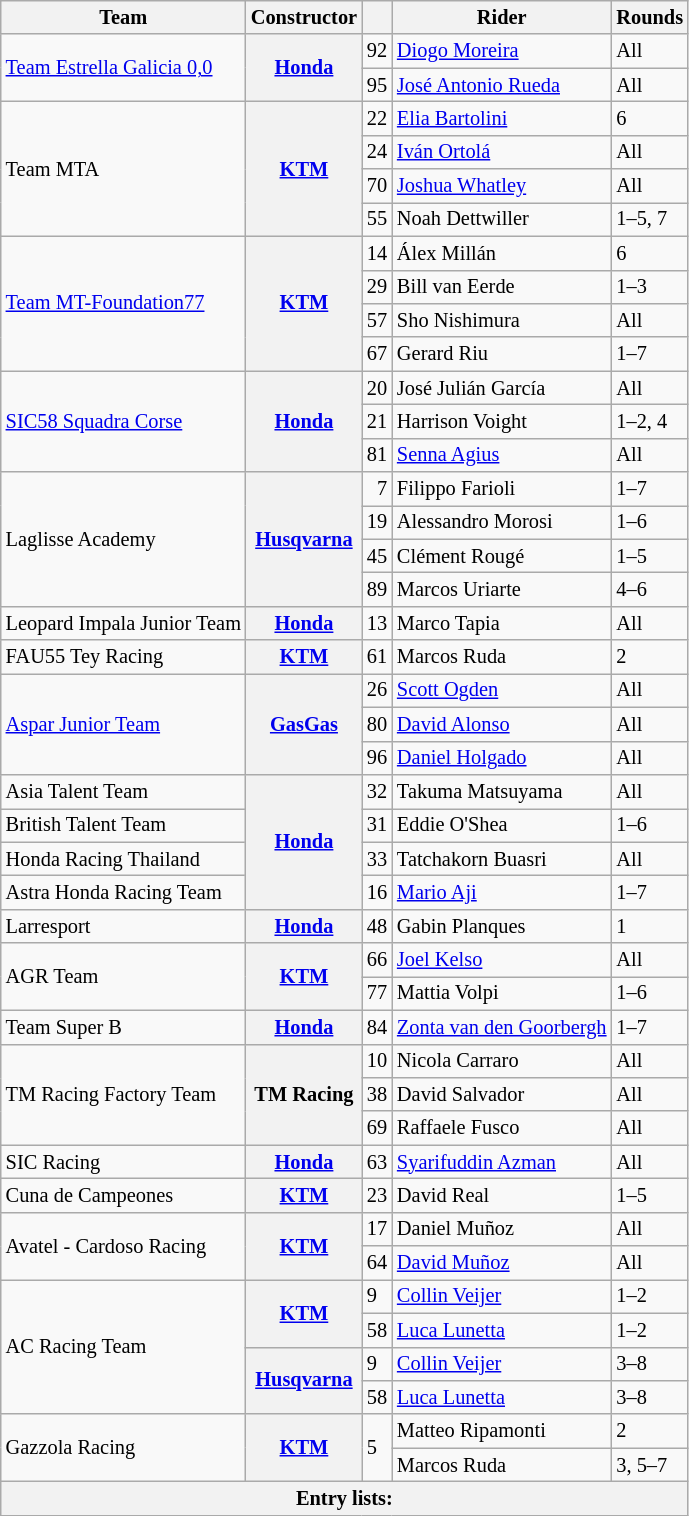<table class="wikitable" style="font-size:85%;">
<tr>
<th>Team</th>
<th>Constructor</th>
<th></th>
<th>Rider</th>
<th>Rounds</th>
</tr>
<tr>
<td rowspan="2"> <a href='#'>Team Estrella Galicia 0,0</a></td>
<th rowspan="2"><a href='#'>Honda</a></th>
<td align="right">92</td>
<td> <a href='#'>Diogo Moreira</a></td>
<td>All</td>
</tr>
<tr>
<td align="right">95</td>
<td> <a href='#'>José Antonio Rueda</a></td>
<td>All</td>
</tr>
<tr>
<td rowspan="4"> Team MTA</td>
<th rowspan="4"><a href='#'>KTM</a></th>
<td align="right">22</td>
<td> <a href='#'>Elia Bartolini</a></td>
<td>6</td>
</tr>
<tr>
<td align="right">24</td>
<td> <a href='#'>Iván Ortolá</a></td>
<td>All</td>
</tr>
<tr>
<td align="right">70</td>
<td> <a href='#'>Joshua Whatley</a></td>
<td>All</td>
</tr>
<tr>
<td align="right">55</td>
<td> Noah Dettwiller</td>
<td>1–5, 7</td>
</tr>
<tr>
<td rowspan="4"> <a href='#'>Team MT-Foundation77</a></td>
<th rowspan="4"><a href='#'>KTM</a></th>
<td align="right">14</td>
<td> Álex Millán</td>
<td>6</td>
</tr>
<tr>
<td align="right">29</td>
<td> Bill van Eerde</td>
<td>1–3</td>
</tr>
<tr>
<td align="right">57</td>
<td> Sho Nishimura</td>
<td>All</td>
</tr>
<tr>
<td align="right">67</td>
<td> Gerard Riu</td>
<td>1–7</td>
</tr>
<tr>
<td rowspan="3"> <a href='#'>SIC58 Squadra Corse</a></td>
<th rowspan="3"><a href='#'>Honda</a></th>
<td align="right">20</td>
<td> José Julián García</td>
<td>All</td>
</tr>
<tr>
<td align="right">21</td>
<td> Harrison Voight</td>
<td>1–2, 4</td>
</tr>
<tr>
<td align="right">81</td>
<td> <a href='#'>Senna Agius</a></td>
<td>All</td>
</tr>
<tr>
<td rowspan="4"> Laglisse Academy</td>
<th rowspan="4"><a href='#'>Husqvarna</a></th>
<td align="right">7</td>
<td> Filippo Farioli</td>
<td>1–7</td>
</tr>
<tr>
<td align="right">19</td>
<td> Alessandro Morosi</td>
<td>1–6</td>
</tr>
<tr>
<td align="right">45</td>
<td> Clément Rougé</td>
<td>1–5</td>
</tr>
<tr>
<td align="right">89</td>
<td> Marcos Uriarte</td>
<td>4–6</td>
</tr>
<tr>
<td> Leopard Impala Junior Team</td>
<th><a href='#'>Honda</a></th>
<td align="right">13</td>
<td> Marco Tapia</td>
<td>All</td>
</tr>
<tr>
<td> FAU55 Tey Racing</td>
<th><a href='#'>KTM</a></th>
<td align="right">61</td>
<td> Marcos Ruda</td>
<td>2</td>
</tr>
<tr>
<td rowspan="3"> <a href='#'>Aspar Junior Team</a></td>
<th rowspan="3"><a href='#'>GasGas</a></th>
<td align="right">26</td>
<td> <a href='#'>Scott Ogden</a></td>
<td>All</td>
</tr>
<tr>
<td align="right">80</td>
<td> <a href='#'>David Alonso</a></td>
<td>All</td>
</tr>
<tr>
<td align="right">96</td>
<td> <a href='#'>Daniel Holgado</a></td>
<td>All</td>
</tr>
<tr>
<td> Asia Talent Team</td>
<th rowspan="4"><a href='#'>Honda</a></th>
<td align="right">32</td>
<td> Takuma Matsuyama</td>
<td>All</td>
</tr>
<tr>
<td> British Talent Team</td>
<td align="right">31</td>
<td> Eddie O'Shea</td>
<td>1–6</td>
</tr>
<tr>
<td rowspan="1"> Honda Racing Thailand</td>
<td align="right">33</td>
<td> Tatchakorn Buasri</td>
<td>All</td>
</tr>
<tr>
<td rowspan="1"> Astra Honda Racing Team</td>
<td align="right">16</td>
<td> <a href='#'>Mario Aji</a></td>
<td>1–7</td>
</tr>
<tr>
<td> Larresport</td>
<th><a href='#'>Honda</a></th>
<td align="right">48</td>
<td> Gabin Planques</td>
<td>1</td>
</tr>
<tr>
<td rowspan="2"> AGR Team</td>
<th rowspan="2"><a href='#'>KTM</a></th>
<td align="right">66</td>
<td> <a href='#'>Joel Kelso</a></td>
<td>All</td>
</tr>
<tr>
<td align="right">77</td>
<td> Mattia Volpi</td>
<td>1–6</td>
</tr>
<tr>
<td> Team Super B</td>
<th><a href='#'>Honda</a></th>
<td>84</td>
<td> <a href='#'>Zonta van den Goorbergh</a></td>
<td>1–7</td>
</tr>
<tr>
<td rowspan="3"> TM Racing Factory Team</td>
<th rowspan="3">TM Racing</th>
<td>10</td>
<td> Nicola Carraro</td>
<td>All</td>
</tr>
<tr>
<td>38</td>
<td> David Salvador</td>
<td>All</td>
</tr>
<tr>
<td>69</td>
<td> Raffaele Fusco</td>
<td>All</td>
</tr>
<tr>
<td> SIC Racing</td>
<th><a href='#'>Honda</a></th>
<td>63</td>
<td> <a href='#'>Syarifuddin Azman</a></td>
<td>All</td>
</tr>
<tr>
<td> Cuna de Campeones</td>
<th><a href='#'>KTM</a></th>
<td>23</td>
<td> David Real</td>
<td>1–5</td>
</tr>
<tr>
<td rowspan="2"> Avatel - Cardoso Racing</td>
<th rowspan="2"><a href='#'>KTM</a></th>
<td>17</td>
<td> Daniel Muñoz</td>
<td>All</td>
</tr>
<tr>
<td>64</td>
<td> <a href='#'>David Muñoz</a></td>
<td>All</td>
</tr>
<tr>
<td rowspan="4"> AC Racing Team</td>
<th rowspan="2"><a href='#'>KTM</a></th>
<td>9</td>
<td> <a href='#'>Collin Veijer</a></td>
<td>1–2</td>
</tr>
<tr>
<td>58</td>
<td> <a href='#'>Luca Lunetta</a></td>
<td>1–2</td>
</tr>
<tr>
<th rowspan="2"><a href='#'>Husqvarna</a></th>
<td>9</td>
<td> <a href='#'>Collin Veijer</a></td>
<td>3–8</td>
</tr>
<tr>
<td>58</td>
<td> <a href='#'>Luca Lunetta</a></td>
<td>3–8</td>
</tr>
<tr>
<td rowspan="2"> Gazzola Racing</td>
<th rowspan="2"><a href='#'>KTM</a></th>
<td rowspan="2">5</td>
<td> Matteo Ripamonti</td>
<td>2</td>
</tr>
<tr>
<td> Marcos Ruda</td>
<td>3, 5–7</td>
</tr>
<tr>
<th colspan="5">Entry lists: </th>
</tr>
</table>
